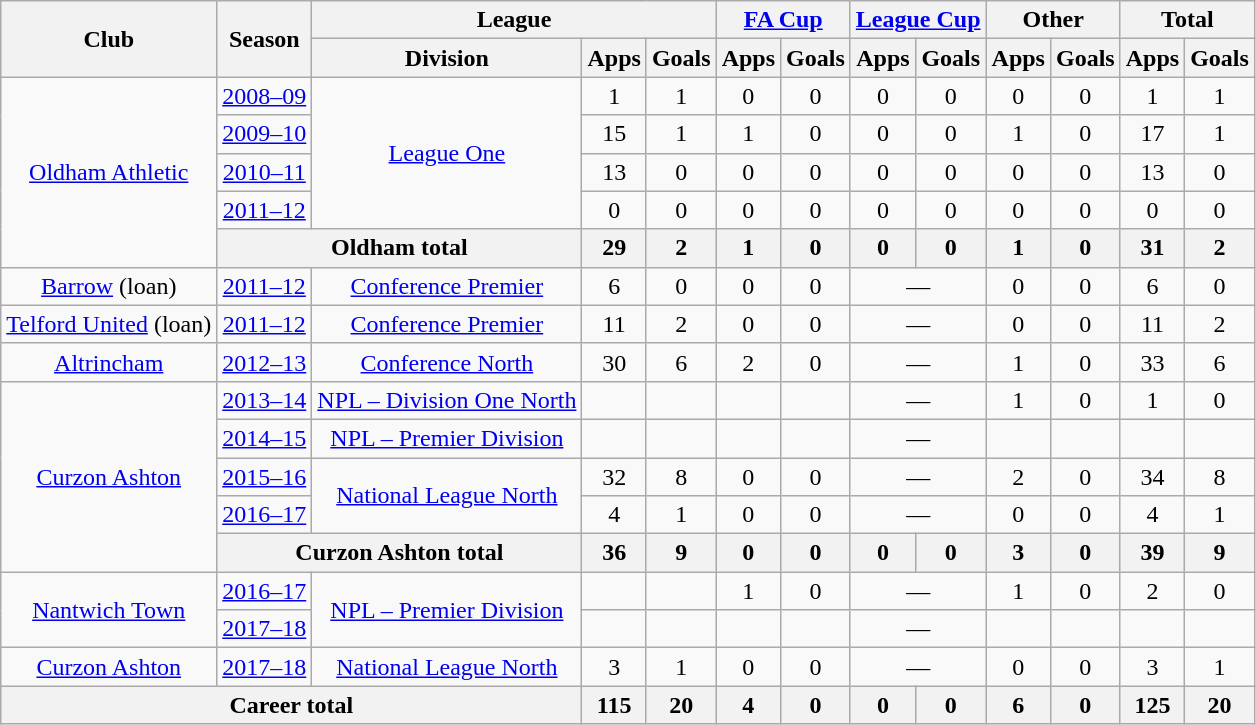<table class="wikitable" style="text-align:center">
<tr>
<th rowspan="2">Club</th>
<th rowspan="2">Season</th>
<th colspan="3">League</th>
<th colspan="2"><a href='#'>FA Cup</a></th>
<th colspan="2"><a href='#'>League Cup</a></th>
<th colspan="2">Other</th>
<th colspan="2">Total</th>
</tr>
<tr>
<th>Division</th>
<th>Apps</th>
<th>Goals</th>
<th>Apps</th>
<th>Goals</th>
<th>Apps</th>
<th>Goals</th>
<th>Apps</th>
<th>Goals</th>
<th>Apps</th>
<th>Goals</th>
</tr>
<tr>
<td rowspan="5"><a href='#'>Oldham Athletic</a></td>
<td><a href='#'>2008–09</a></td>
<td rowspan="4"><a href='#'>League One</a></td>
<td>1</td>
<td>1</td>
<td>0</td>
<td>0</td>
<td>0</td>
<td>0</td>
<td>0</td>
<td>0</td>
<td>1</td>
<td>1</td>
</tr>
<tr>
<td><a href='#'>2009–10</a></td>
<td>15</td>
<td>1</td>
<td>1</td>
<td>0</td>
<td>0</td>
<td>0</td>
<td>1</td>
<td>0</td>
<td>17</td>
<td>1</td>
</tr>
<tr>
<td><a href='#'>2010–11</a></td>
<td>13</td>
<td>0</td>
<td>0</td>
<td>0</td>
<td>0</td>
<td>0</td>
<td>0</td>
<td>0</td>
<td>13</td>
<td>0</td>
</tr>
<tr>
<td><a href='#'>2011–12</a></td>
<td>0</td>
<td>0</td>
<td>0</td>
<td>0</td>
<td>0</td>
<td>0</td>
<td>0</td>
<td>0</td>
<td>0</td>
<td>0</td>
</tr>
<tr>
<th colspan="2">Oldham total</th>
<th>29</th>
<th>2</th>
<th>1</th>
<th>0</th>
<th>0</th>
<th>0</th>
<th>1</th>
<th>0</th>
<th>31</th>
<th>2</th>
</tr>
<tr>
<td><a href='#'>Barrow</a> (loan)</td>
<td><a href='#'>2011–12</a></td>
<td><a href='#'>Conference Premier</a></td>
<td>6</td>
<td>0</td>
<td>0</td>
<td>0</td>
<td colspan="2">—</td>
<td>0</td>
<td>0</td>
<td>6</td>
<td>0</td>
</tr>
<tr>
<td><a href='#'>Telford United</a> (loan)</td>
<td><a href='#'>2011–12</a></td>
<td><a href='#'>Conference Premier</a></td>
<td>11</td>
<td>2</td>
<td>0</td>
<td>0</td>
<td colspan="2">—</td>
<td>0</td>
<td>0</td>
<td>11</td>
<td>2</td>
</tr>
<tr>
<td><a href='#'>Altrincham</a></td>
<td><a href='#'>2012–13</a></td>
<td><a href='#'>Conference North</a></td>
<td>30</td>
<td>6</td>
<td>2</td>
<td>0</td>
<td colspan="2">—</td>
<td>1</td>
<td>0</td>
<td>33</td>
<td>6</td>
</tr>
<tr>
<td rowspan="5"><a href='#'>Curzon Ashton</a></td>
<td><a href='#'>2013–14</a></td>
<td><a href='#'>NPL – Division One North</a></td>
<td></td>
<td></td>
<td></td>
<td></td>
<td colspan="2">—</td>
<td>1</td>
<td>0</td>
<td>1</td>
<td>0</td>
</tr>
<tr>
<td><a href='#'>2014–15</a></td>
<td><a href='#'>NPL – Premier Division</a></td>
<td></td>
<td></td>
<td></td>
<td></td>
<td colspan="2">—</td>
<td></td>
<td></td>
<td></td>
<td></td>
</tr>
<tr>
<td><a href='#'>2015–16</a></td>
<td rowspan="2"><a href='#'>National League North</a></td>
<td>32</td>
<td>8</td>
<td>0</td>
<td>0</td>
<td colspan="2">—</td>
<td>2</td>
<td>0</td>
<td>34</td>
<td>8</td>
</tr>
<tr>
<td><a href='#'>2016–17</a></td>
<td>4</td>
<td>1</td>
<td>0</td>
<td>0</td>
<td colspan="2">—</td>
<td>0</td>
<td>0</td>
<td>4</td>
<td>1</td>
</tr>
<tr>
<th colspan="2">Curzon Ashton total</th>
<th>36</th>
<th>9</th>
<th>0</th>
<th>0</th>
<th>0</th>
<th>0</th>
<th>3</th>
<th>0</th>
<th>39</th>
<th>9</th>
</tr>
<tr>
<td rowspan="2"><a href='#'>Nantwich Town</a></td>
<td><a href='#'>2016–17</a></td>
<td rowspan="2"><a href='#'>NPL – Premier Division</a></td>
<td></td>
<td></td>
<td>1</td>
<td>0</td>
<td colspan="2">—</td>
<td>1</td>
<td>0</td>
<td>2</td>
<td>0</td>
</tr>
<tr>
<td><a href='#'>2017–18</a></td>
<td></td>
<td></td>
<td></td>
<td></td>
<td colspan="2">—</td>
<td></td>
<td></td>
<td></td>
<td></td>
</tr>
<tr>
<td><a href='#'>Curzon Ashton</a></td>
<td><a href='#'>2017–18</a></td>
<td><a href='#'>National League North</a></td>
<td>3</td>
<td>1</td>
<td>0</td>
<td>0</td>
<td colspan="2">—</td>
<td>0</td>
<td>0</td>
<td>3</td>
<td>1</td>
</tr>
<tr>
<th colspan="3">Career total</th>
<th>115</th>
<th>20</th>
<th>4</th>
<th>0</th>
<th>0</th>
<th>0</th>
<th>6</th>
<th>0</th>
<th>125</th>
<th>20</th>
</tr>
</table>
